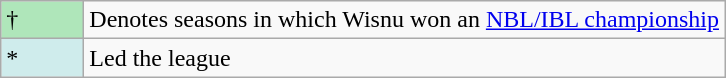<table class="wikitable">
<tr>
<td style="background:#afe6ba; width:3em;">†</td>
<td>Denotes seasons in which Wisnu won an <a href='#'>NBL/IBL championship</a></td>
</tr>
<tr>
<td style="background:#CFECEC; width:1em">*</td>
<td>Led the league</td>
</tr>
</table>
